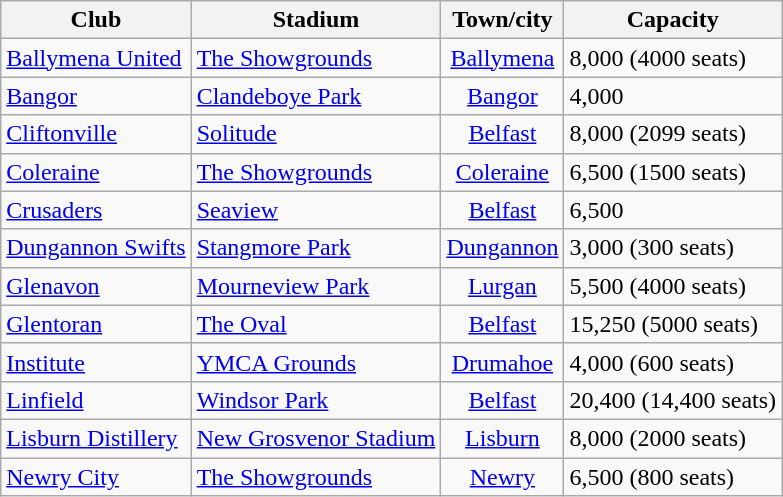<table class="wikitable sortable">
<tr>
<th>Club</th>
<th>Stadium</th>
<th>Town/city</th>
<th>Capacity</th>
</tr>
<tr>
<td><a href='#'>Ballymena United</a></td>
<td><a href='#'>The Showgrounds</a></td>
<td style="text-align:center;"><a href='#'>Ballymena</a></td>
<td>8,000 (4000 seats)</td>
</tr>
<tr>
<td><a href='#'>Bangor</a></td>
<td><a href='#'>Clandeboye Park</a></td>
<td style="text-align:center;"><a href='#'>Bangor</a></td>
<td>4,000</td>
</tr>
<tr>
<td><a href='#'>Cliftonville</a></td>
<td><a href='#'>Solitude</a></td>
<td style="text-align:center;"><a href='#'>Belfast</a></td>
<td>8,000 (2099 seats)</td>
</tr>
<tr>
<td><a href='#'>Coleraine</a></td>
<td><a href='#'>The Showgrounds</a></td>
<td style="text-align:center;"><a href='#'>Coleraine</a></td>
<td>6,500 (1500 seats)</td>
</tr>
<tr>
<td><a href='#'>Crusaders</a></td>
<td><a href='#'>Seaview</a></td>
<td style="text-align:center;"><a href='#'>Belfast</a></td>
<td>6,500</td>
</tr>
<tr>
<td><a href='#'>Dungannon Swifts</a></td>
<td><a href='#'>Stangmore Park</a></td>
<td style="text-align:center;"><a href='#'>Dungannon</a></td>
<td>3,000 (300 seats)</td>
</tr>
<tr>
<td><a href='#'>Glenavon</a></td>
<td><a href='#'>Mourneview Park</a></td>
<td style="text-align:center;"><a href='#'>Lurgan</a></td>
<td>5,500 (4000 seats)</td>
</tr>
<tr>
<td><a href='#'>Glentoran</a></td>
<td><a href='#'>The Oval</a></td>
<td style="text-align:center;"><a href='#'>Belfast</a></td>
<td>15,250 (5000 seats)</td>
</tr>
<tr>
<td><a href='#'>Institute</a></td>
<td><a href='#'>YMCA Grounds</a></td>
<td style="text-align:center;"><a href='#'>Drumahoe</a></td>
<td>4,000 (600 seats)</td>
</tr>
<tr>
<td><a href='#'>Linfield</a></td>
<td><a href='#'>Windsor Park</a></td>
<td style="text-align:center;"><a href='#'>Belfast</a></td>
<td>20,400 (14,400 seats)</td>
</tr>
<tr>
<td><a href='#'>Lisburn Distillery</a></td>
<td><a href='#'>New Grosvenor Stadium</a></td>
<td style="text-align:center;"><a href='#'>Lisburn</a></td>
<td>8,000 (2000 seats)</td>
</tr>
<tr>
<td><a href='#'>Newry City</a></td>
<td><a href='#'>The Showgrounds</a></td>
<td style="text-align:center;"><a href='#'>Newry</a></td>
<td>6,500 (800 seats)</td>
</tr>
</table>
